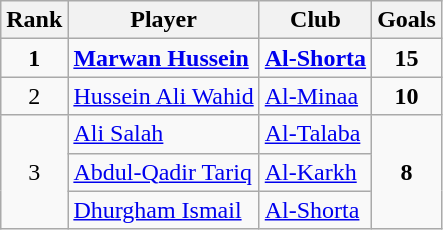<table class="wikitable" style="text-align:center">
<tr>
<th>Rank</th>
<th>Player</th>
<th>Club</th>
<th>Goals</th>
</tr>
<tr>
<td rowspan="1"><strong>1</strong></td>
<td align="left"> <strong><a href='#'>Marwan Hussein</a></strong></td>
<td align="left"><strong><a href='#'>Al-Shorta</a></strong></td>
<td rowspan=1 align="center"><strong>15</strong></td>
</tr>
<tr>
<td rowspan="1">2</td>
<td align="left"> <a href='#'>Hussein Ali Wahid</a></td>
<td align="left"><a href='#'>Al-Minaa</a></td>
<td rowspan=1 align="center"><strong>10</strong></td>
</tr>
<tr>
<td rowspan="3">3</td>
<td align="left"> <a href='#'>Ali Salah</a></td>
<td align="left"><a href='#'>Al-Talaba</a></td>
<td rowspan=3 align="center"><strong>8</strong></td>
</tr>
<tr>
<td align="left"> <a href='#'>Abdul-Qadir Tariq</a></td>
<td align="left"><a href='#'>Al-Karkh</a></td>
</tr>
<tr>
<td align="left"> <a href='#'>Dhurgham Ismail</a></td>
<td align="left"><a href='#'>Al-Shorta</a></td>
</tr>
</table>
